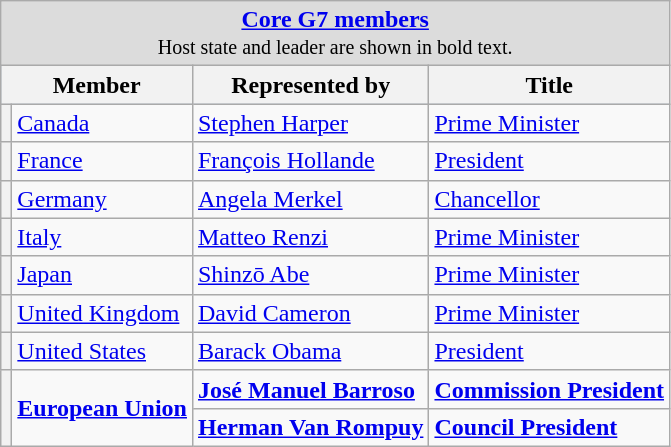<table class="wikitable">
<tr>
<td colspan="4" style="text-align: center; background:Gainsboro"><strong><a href='#'>Core G7 members</a></strong><br><small>Host state and leader are shown in bold text.</small></td>
</tr>
<tr style="background:LightSteelBlue; text-align:center;">
<th colspan=2>Member</th>
<th>Represented by</th>
<th>Title</th>
</tr>
<tr>
<th></th>
<td><a href='#'>Canada</a></td>
<td><a href='#'>Stephen Harper</a></td>
<td><a href='#'>Prime Minister</a></td>
</tr>
<tr>
<th></th>
<td><a href='#'>France</a></td>
<td><a href='#'>François Hollande</a></td>
<td><a href='#'>President</a></td>
</tr>
<tr>
<th></th>
<td><a href='#'>Germany</a></td>
<td><a href='#'>Angela Merkel</a></td>
<td><a href='#'>Chancellor</a></td>
</tr>
<tr>
<th></th>
<td><a href='#'>Italy</a></td>
<td><a href='#'>Matteo Renzi</a></td>
<td><a href='#'>Prime Minister</a></td>
</tr>
<tr>
<th></th>
<td><a href='#'>Japan</a></td>
<td><a href='#'>Shinzō Abe</a></td>
<td><a href='#'>Prime Minister</a></td>
</tr>
<tr>
<th></th>
<td><a href='#'>United Kingdom</a></td>
<td><a href='#'>David Cameron</a></td>
<td><a href='#'>Prime Minister</a></td>
</tr>
<tr>
<th></th>
<td><a href='#'>United States</a></td>
<td><a href='#'>Barack Obama</a></td>
<td><a href='#'>President</a></td>
</tr>
<tr>
<th rowspan="2"></th>
<td rowspan="2"><strong><a href='#'>European Union</a></strong></td>
<td><strong><a href='#'>José Manuel Barroso</a></strong></td>
<td><strong><a href='#'>Commission President</a></strong></td>
</tr>
<tr>
<td><strong><a href='#'>Herman Van Rompuy</a></strong></td>
<td><strong><a href='#'>Council President</a></strong></td>
</tr>
</table>
